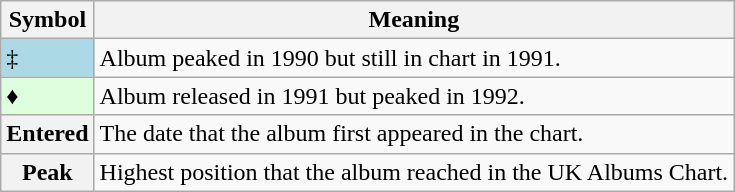<table Class="wikitable">
<tr>
<th>Symbol</th>
<th>Meaning</th>
</tr>
<tr>
<td bgcolor=lightblue>‡</td>
<td>Album peaked in 1990 but still in chart in 1991.</td>
</tr>
<tr>
<td bgcolor=#DDFFDD>♦</td>
<td>Album released in 1991 but peaked in 1992.</td>
</tr>
<tr>
<th>Entered</th>
<td>The date that the album first appeared in the chart.</td>
</tr>
<tr>
<th>Peak</th>
<td>Highest position that the album reached in the UK Albums Chart.</td>
</tr>
</table>
